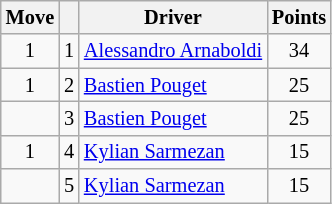<table class="wikitable" style="font-size:85%;">
<tr>
<th>Move</th>
<th></th>
<th>Driver</th>
<th>Points</th>
</tr>
<tr>
<td align="center"> 1</td>
<td align="center">1</td>
<td><a href='#'>Alessandro Arnaboldi</a></td>
<td align="center">34</td>
</tr>
<tr>
<td align="center"> 1</td>
<td align="center">2</td>
<td><a href='#'>Bastien Pouget</a></td>
<td align="center">25</td>
</tr>
<tr>
<td align="center"></td>
<td align="center">3</td>
<td><a href='#'>Bastien Pouget</a></td>
<td align="center">25</td>
</tr>
<tr>
<td align="center"> 1</td>
<td align="center">4</td>
<td><a href='#'>Kylian Sarmezan</a></td>
<td align="center">15</td>
</tr>
<tr>
<td align="center"></td>
<td align="center">5</td>
<td><a href='#'>Kylian Sarmezan</a></td>
<td align="center">15</td>
</tr>
</table>
